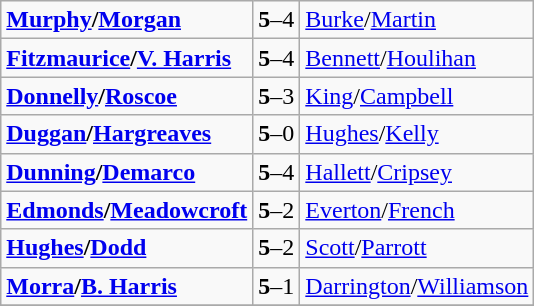<table class="wikitable ">
<tr>
<td>  <strong><a href='#'>Murphy</a>/<a href='#'>Morgan</a></strong></td>
<td style="text-align:center;"><strong>5</strong>–4</td>
<td>  <a href='#'>Burke</a>/<a href='#'>Martin</a></td>
</tr>
<tr>
<td>  <strong><a href='#'>Fitzmaurice</a>/<a href='#'>V. Harris</a></strong></td>
<td style="text-align:center;"><strong>5</strong>–4</td>
<td>  <a href='#'>Bennett</a>/<a href='#'>Houlihan</a></td>
</tr>
<tr>
<td>  <strong><a href='#'>Donnelly</a>/<a href='#'>Roscoe</a></strong></td>
<td style="text-align:center;"><strong>5</strong>–3</td>
<td>  <a href='#'>King</a>/<a href='#'>Campbell</a></td>
</tr>
<tr>
<td>  <strong><a href='#'>Duggan</a>/<a href='#'>Hargreaves</a></strong></td>
<td style="text-align:center;"><strong>5</strong>–0</td>
<td>  <a href='#'>Hughes</a>/<a href='#'>Kelly</a></td>
</tr>
<tr>
<td>  <strong><a href='#'>Dunning</a>/<a href='#'>Demarco</a></strong></td>
<td style="text-align:center;"><strong>5</strong>–4</td>
<td>  <a href='#'>Hallett</a>/<a href='#'>Cripsey</a></td>
</tr>
<tr>
<td>  <strong><a href='#'>Edmonds</a>/<a href='#'>Meadowcroft</a></strong></td>
<td style="text-align:center;"><strong>5</strong>–2</td>
<td>  <a href='#'>Everton</a>/<a href='#'>French</a></td>
</tr>
<tr>
<td>  <strong><a href='#'>Hughes</a>/<a href='#'>Dodd</a></strong></td>
<td style="text-align:center;"><strong>5</strong>–2</td>
<td>  <a href='#'>Scott</a>/<a href='#'>Parrott</a></td>
</tr>
<tr>
<td>  <strong><a href='#'>Morra</a>/<a href='#'>B. Harris</a></strong></td>
<td style="text-align:center;"><strong>5</strong>–1</td>
<td>  <a href='#'>Darrington</a>/<a href='#'>Williamson</a></td>
</tr>
<tr>
</tr>
</table>
